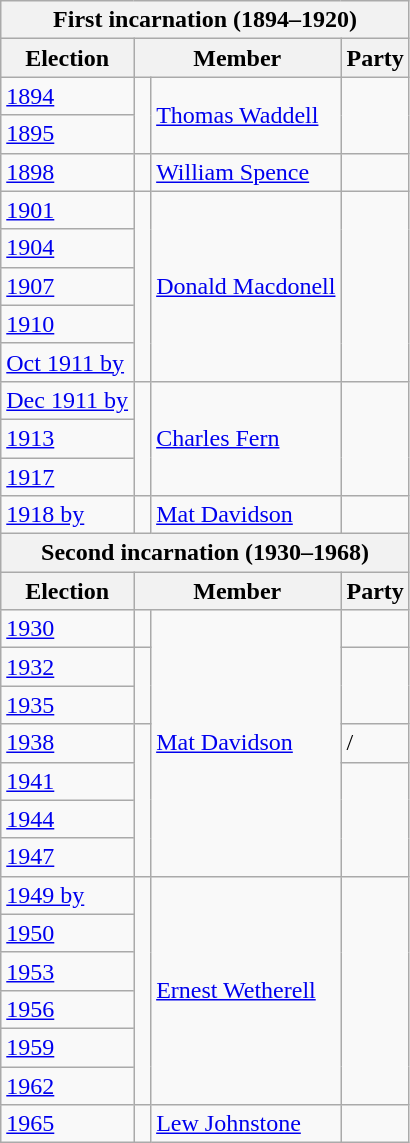<table class="wikitable">
<tr>
<th colspan="4">First incarnation (1894–1920)</th>
</tr>
<tr>
<th>Election</th>
<th colspan="2">Member</th>
<th>Party</th>
</tr>
<tr>
<td><a href='#'>1894</a></td>
<td rowspan="2" > </td>
<td rowspan="2"><a href='#'>Thomas Waddell</a></td>
<td rowspan="2"></td>
</tr>
<tr>
<td><a href='#'>1895</a></td>
</tr>
<tr>
<td><a href='#'>1898</a></td>
<td> </td>
<td><a href='#'>William Spence</a></td>
<td></td>
</tr>
<tr>
<td><a href='#'>1901</a></td>
<td rowspan="5" > </td>
<td rowspan="5"><a href='#'>Donald Macdonell</a></td>
<td rowspan="5"></td>
</tr>
<tr>
<td><a href='#'>1904</a></td>
</tr>
<tr>
<td><a href='#'>1907</a></td>
</tr>
<tr>
<td><a href='#'>1910</a></td>
</tr>
<tr>
<td><a href='#'>Oct 1911 by</a></td>
</tr>
<tr>
<td><a href='#'>Dec 1911 by</a></td>
<td rowspan="3" > </td>
<td rowspan="3"><a href='#'>Charles Fern</a></td>
<td rowspan="3"></td>
</tr>
<tr>
<td><a href='#'>1913</a></td>
</tr>
<tr>
<td><a href='#'>1917</a></td>
</tr>
<tr>
<td><a href='#'>1918 by</a></td>
<td> </td>
<td><a href='#'>Mat Davidson</a></td>
<td></td>
</tr>
<tr>
<th colspan="4">Second incarnation (1930–1968)</th>
</tr>
<tr>
<th>Election</th>
<th colspan="2">Member</th>
<th>Party</th>
</tr>
<tr>
<td><a href='#'>1930</a></td>
<td> </td>
<td rowspan="7"><a href='#'>Mat Davidson</a></td>
<td></td>
</tr>
<tr>
<td><a href='#'>1932</a></td>
<td rowspan="2" > </td>
<td rowspan="2"></td>
</tr>
<tr>
<td><a href='#'>1935</a></td>
</tr>
<tr>
<td><a href='#'>1938</a></td>
<td rowspan="4" > </td>
<td> / </td>
</tr>
<tr>
<td><a href='#'>1941</a></td>
<td rowspan="3"></td>
</tr>
<tr>
<td><a href='#'>1944</a></td>
</tr>
<tr>
<td><a href='#'>1947</a></td>
</tr>
<tr>
<td><a href='#'>1949 by</a></td>
<td rowspan="6" > </td>
<td rowspan="6"><a href='#'>Ernest Wetherell</a></td>
<td rowspan="6"></td>
</tr>
<tr>
<td><a href='#'>1950</a></td>
</tr>
<tr>
<td><a href='#'>1953</a></td>
</tr>
<tr>
<td><a href='#'>1956</a></td>
</tr>
<tr>
<td><a href='#'>1959</a></td>
</tr>
<tr>
<td><a href='#'>1962</a></td>
</tr>
<tr>
<td><a href='#'>1965</a></td>
<td> </td>
<td><a href='#'>Lew Johnstone</a></td>
<td></td>
</tr>
</table>
